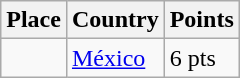<table class=wikitable>
<tr>
<th>Place</th>
<th>Country</th>
<th>Points</th>
</tr>
<tr>
<td align=center></td>
<td> <a href='#'>México</a></td>
<td>6 pts</td>
</tr>
</table>
